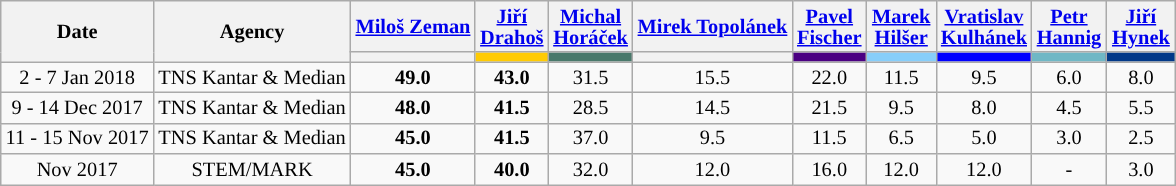<table class="wikitable" style=text-align:center;font-size:85%;line-height:14px;">
<tr>
<th rowspan="2">Date</th>
<th rowspan="2">Agency</th>
<th><a href='#'>Miloš Zeman</a></th>
<th><a href='#'>Jiří Drahoš</a></th>
<th><a href='#'>Michal Horáček</a></th>
<th><a href='#'>Mirek Topolánek</a></th>
<th><a href='#'>Pavel Fischer</a></th>
<th><a href='#'>Marek Hilšer</a></th>
<th><a href='#'>Vratislav Kulhánek</a></th>
<th><a href='#'>Petr Hannig</a></th>
<th><a href='#'>Jiří Hynek</a></th>
</tr>
<tr>
<th style="background:"></th>
<th style="background:#FFCB03; width:40px;"></th>
<th style="background:#49796B; width:40px;"></th>
<th style="background:"></th>
<th style="background:#4b0082; width:40px;"></th>
<th style="background:#87CEFA; width:40px;"></th>
<th style="background:#0000FF; width:40px;"></th>
<th style="background:#6FB7C5; width:40px;"></th>
<th style="background:#013888; width:40px;"></th>
</tr>
<tr>
<td>2 - 7 Jan 2018</td>
<td>TNS Kantar & Median</td>
<td><strong>49.0</strong></td>
<td><strong>43.0</strong></td>
<td>31.5</td>
<td>15.5</td>
<td>22.0</td>
<td>11.5</td>
<td>9.5</td>
<td>6.0</td>
<td>8.0</td>
</tr>
<tr>
<td>9 - 14 Dec 2017</td>
<td>TNS Kantar & Median</td>
<td><strong>48.0</strong></td>
<td><strong>41.5</strong></td>
<td>28.5</td>
<td>14.5</td>
<td>21.5</td>
<td>9.5</td>
<td>8.0</td>
<td>4.5</td>
<td>5.5</td>
</tr>
<tr>
<td>11 - 15 Nov 2017</td>
<td>TNS Kantar & Median </td>
<td><strong>45.0</strong></td>
<td><strong>41.5</strong></td>
<td>37.0</td>
<td>9.5</td>
<td>11.5</td>
<td>6.5</td>
<td>5.0</td>
<td>3.0</td>
<td>2.5</td>
</tr>
<tr>
<td>Nov 2017</td>
<td>STEM/MARK</td>
<td><strong>45.0</strong></td>
<td><strong>40.0</strong></td>
<td>32.0</td>
<td>12.0</td>
<td>16.0</td>
<td>12.0</td>
<td>12.0</td>
<td>-</td>
<td>3.0</td>
</tr>
</table>
